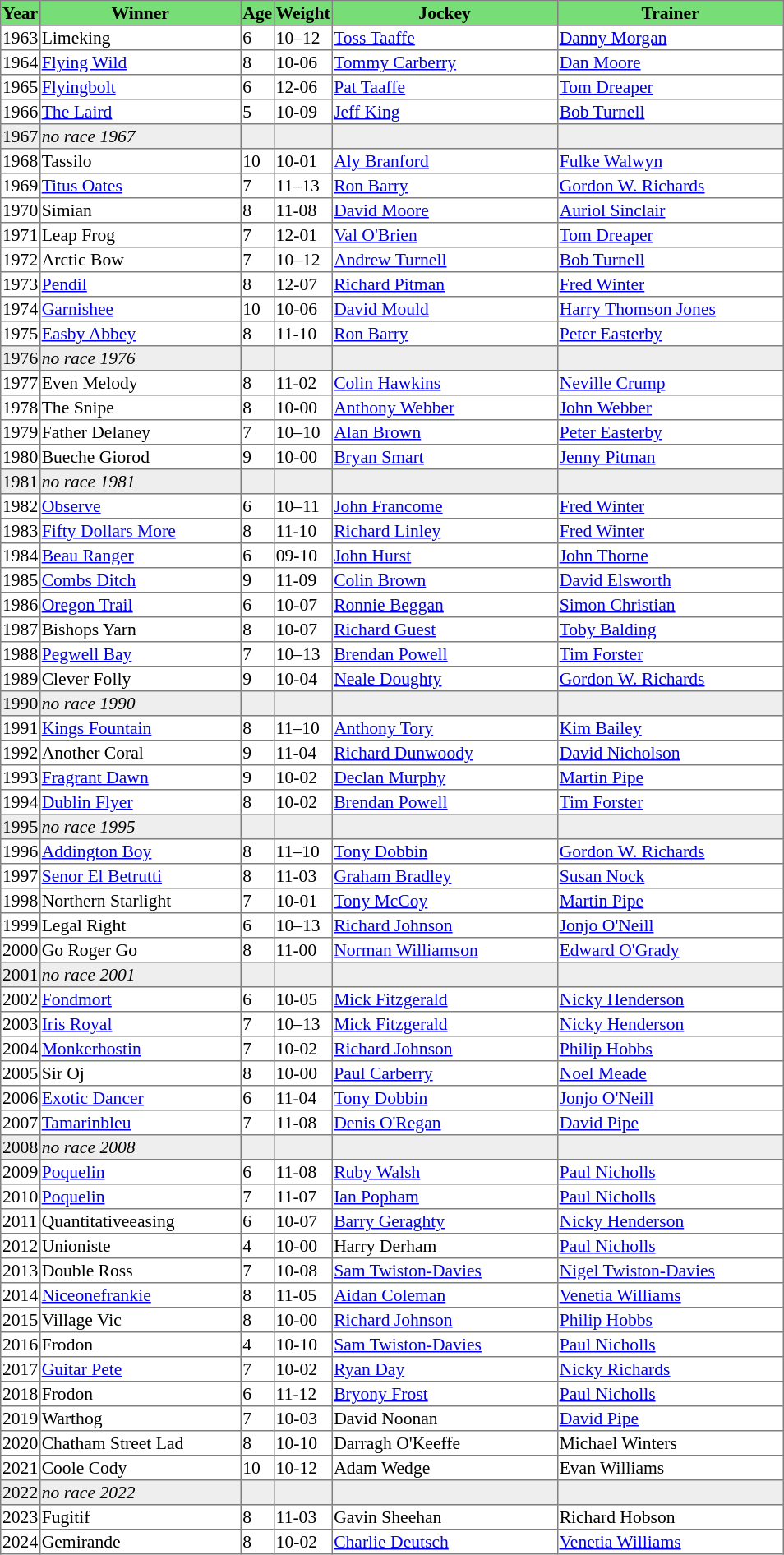<table class = "sortable" | border="1" style="border-collapse: collapse; font-size:90%">
<tr bgcolor="#77dd77" align="center">
<th>Year</th>
<th>Winner</th>
<th>Age</th>
<th>Weight</th>
<th>Jockey</th>
<th>Trainer</th>
</tr>
<tr>
<td>1963</td>
<td width=160px>Limeking</td>
<td>6</td>
<td>10–12</td>
<td width=180px><a href='#'>Toss Taaffe</a></td>
<td width=180px><a href='#'>Danny Morgan</a></td>
</tr>
<tr>
<td>1964</td>
<td><a href='#'>Flying Wild</a></td>
<td>8</td>
<td>10-06</td>
<td><a href='#'>Tommy Carberry</a></td>
<td><a href='#'>Dan Moore</a></td>
</tr>
<tr>
<td>1965</td>
<td><a href='#'>Flyingbolt</a></td>
<td>6</td>
<td>12-06</td>
<td><a href='#'>Pat Taaffe</a></td>
<td><a href='#'>Tom Dreaper</a></td>
</tr>
<tr>
<td>1966</td>
<td><a href='#'>The Laird</a></td>
<td>5</td>
<td>10-09</td>
<td><a href='#'>Jeff King</a></td>
<td><a href='#'>Bob Turnell</a></td>
</tr>
<tr bgcolor="#eeeeee">
<td><span>1967</span></td>
<td><em>no race 1967</em> </td>
<td></td>
<td></td>
<td></td>
<td></td>
</tr>
<tr>
<td>1968</td>
<td>Tassilo</td>
<td>10</td>
<td>10-01</td>
<td><a href='#'>Aly Branford</a></td>
<td><a href='#'>Fulke Walwyn</a></td>
</tr>
<tr>
<td>1969</td>
<td><a href='#'>Titus Oates</a></td>
<td>7</td>
<td>11–13</td>
<td><a href='#'>Ron Barry</a></td>
<td><a href='#'>Gordon W. Richards</a></td>
</tr>
<tr>
<td>1970</td>
<td>Simian</td>
<td>8</td>
<td>11-08</td>
<td><a href='#'>David Moore</a></td>
<td><a href='#'>Auriol Sinclair</a></td>
</tr>
<tr>
<td>1971</td>
<td>Leap Frog</td>
<td>7</td>
<td>12-01</td>
<td><a href='#'>Val O'Brien</a></td>
<td><a href='#'>Tom Dreaper</a></td>
</tr>
<tr>
<td>1972</td>
<td>Arctic Bow</td>
<td>7</td>
<td>10–12</td>
<td><a href='#'>Andrew Turnell</a></td>
<td><a href='#'>Bob Turnell</a></td>
</tr>
<tr>
<td>1973</td>
<td><a href='#'>Pendil</a></td>
<td>8</td>
<td>12-07</td>
<td><a href='#'>Richard Pitman</a></td>
<td><a href='#'>Fred Winter</a></td>
</tr>
<tr>
<td>1974</td>
<td><a href='#'>Garnishee</a></td>
<td>10</td>
<td>10-06</td>
<td><a href='#'>David Mould</a></td>
<td><a href='#'>Harry Thomson Jones</a></td>
</tr>
<tr>
<td>1975</td>
<td><a href='#'>Easby Abbey</a></td>
<td>8</td>
<td>11-10</td>
<td><a href='#'>Ron Barry</a></td>
<td><a href='#'>Peter Easterby</a></td>
</tr>
<tr bgcolor="#eeeeee">
<td><span>1976</span></td>
<td><em>no race 1976</em> </td>
<td></td>
<td></td>
<td></td>
<td></td>
</tr>
<tr>
<td>1977</td>
<td>Even Melody</td>
<td>8</td>
<td>11-02</td>
<td><a href='#'>Colin Hawkins</a></td>
<td><a href='#'>Neville Crump</a></td>
</tr>
<tr>
<td>1978</td>
<td>The Snipe</td>
<td>8</td>
<td>10-00</td>
<td><a href='#'>Anthony Webber</a></td>
<td><a href='#'>John Webber</a></td>
</tr>
<tr>
<td>1979</td>
<td>Father Delaney</td>
<td>7</td>
<td>10–10</td>
<td><a href='#'>Alan Brown</a></td>
<td><a href='#'>Peter Easterby</a></td>
</tr>
<tr>
<td>1980</td>
<td>Bueche Giorod</td>
<td>9</td>
<td>10-00</td>
<td><a href='#'>Bryan Smart</a></td>
<td><a href='#'>Jenny Pitman</a></td>
</tr>
<tr bgcolor="#eeeeee">
<td><span>1981</span></td>
<td><em>no race 1981</em> </td>
<td></td>
<td></td>
<td></td>
<td></td>
</tr>
<tr>
<td>1982</td>
<td><a href='#'>Observe</a></td>
<td>6</td>
<td>10–11</td>
<td><a href='#'>John Francome</a></td>
<td><a href='#'>Fred Winter</a></td>
</tr>
<tr>
<td>1983</td>
<td><a href='#'>Fifty Dollars More</a></td>
<td>8</td>
<td>11-10</td>
<td><a href='#'>Richard Linley</a></td>
<td><a href='#'>Fred Winter</a></td>
</tr>
<tr>
<td>1984</td>
<td><a href='#'>Beau Ranger</a></td>
<td>6</td>
<td>09-10</td>
<td><a href='#'>John Hurst</a></td>
<td><a href='#'>John Thorne</a></td>
</tr>
<tr>
<td>1985</td>
<td><a href='#'>Combs Ditch</a></td>
<td>9</td>
<td>11-09</td>
<td><a href='#'>Colin Brown</a></td>
<td><a href='#'>David Elsworth</a></td>
</tr>
<tr>
<td>1986</td>
<td><a href='#'>Oregon Trail</a></td>
<td>6</td>
<td>10-07</td>
<td><a href='#'>Ronnie Beggan</a></td>
<td><a href='#'>Simon Christian</a></td>
</tr>
<tr>
<td>1987</td>
<td>Bishops Yarn</td>
<td>8</td>
<td>10-07</td>
<td><a href='#'>Richard Guest</a></td>
<td><a href='#'>Toby Balding</a></td>
</tr>
<tr>
<td>1988</td>
<td><a href='#'>Pegwell Bay</a></td>
<td>7</td>
<td>10–13</td>
<td><a href='#'>Brendan Powell</a></td>
<td><a href='#'>Tim Forster</a></td>
</tr>
<tr>
<td>1989</td>
<td>Clever Folly</td>
<td>9</td>
<td>10-04</td>
<td><a href='#'>Neale Doughty</a></td>
<td><a href='#'>Gordon W. Richards</a></td>
</tr>
<tr bgcolor="#eeeeee">
<td><span>1990</span></td>
<td><em>no race 1990</em> </td>
<td></td>
<td></td>
<td></td>
<td></td>
</tr>
<tr>
<td>1991</td>
<td><a href='#'>Kings Fountain</a></td>
<td>8</td>
<td>11–10</td>
<td><a href='#'>Anthony Tory</a></td>
<td><a href='#'>Kim Bailey</a></td>
</tr>
<tr>
<td>1992</td>
<td>Another Coral</td>
<td>9</td>
<td>11-04</td>
<td><a href='#'>Richard Dunwoody</a></td>
<td><a href='#'>David Nicholson</a></td>
</tr>
<tr>
<td>1993</td>
<td><a href='#'>Fragrant Dawn</a></td>
<td>9</td>
<td>10-02</td>
<td><a href='#'>Declan Murphy</a></td>
<td><a href='#'>Martin Pipe</a></td>
</tr>
<tr>
<td>1994</td>
<td><a href='#'>Dublin Flyer</a></td>
<td>8</td>
<td>10-02</td>
<td><a href='#'>Brendan Powell</a></td>
<td><a href='#'>Tim Forster</a></td>
</tr>
<tr bgcolor="#eeeeee">
<td><span>1995</span></td>
<td><em>no race 1995</em> </td>
<td></td>
<td></td>
<td></td>
<td></td>
</tr>
<tr>
<td>1996</td>
<td><a href='#'>Addington Boy</a></td>
<td>8</td>
<td>11–10</td>
<td><a href='#'>Tony Dobbin</a></td>
<td><a href='#'>Gordon W. Richards</a></td>
</tr>
<tr>
<td>1997</td>
<td><a href='#'>Senor El Betrutti</a></td>
<td>8</td>
<td>11-03</td>
<td><a href='#'>Graham Bradley</a></td>
<td><a href='#'>Susan Nock</a></td>
</tr>
<tr>
<td>1998</td>
<td>Northern Starlight</td>
<td>7</td>
<td>10-01</td>
<td><a href='#'>Tony McCoy</a></td>
<td><a href='#'>Martin Pipe</a></td>
</tr>
<tr>
<td>1999</td>
<td>Legal Right</td>
<td>6</td>
<td>10–13</td>
<td><a href='#'>Richard Johnson</a></td>
<td><a href='#'>Jonjo O'Neill</a></td>
</tr>
<tr>
<td>2000</td>
<td>Go Roger Go</td>
<td>8</td>
<td>11-00</td>
<td><a href='#'>Norman Williamson</a></td>
<td><a href='#'>Edward O'Grady</a></td>
</tr>
<tr bgcolor="#eeeeee">
<td><span>2001</span></td>
<td><em>no race 2001</em> </td>
<td></td>
<td></td>
<td></td>
<td></td>
</tr>
<tr>
<td>2002</td>
<td><a href='#'>Fondmort</a></td>
<td>6</td>
<td>10-05</td>
<td><a href='#'>Mick Fitzgerald</a></td>
<td><a href='#'>Nicky Henderson</a></td>
</tr>
<tr>
<td>2003</td>
<td><a href='#'>Iris Royal</a> </td>
<td>7</td>
<td>10–13</td>
<td><a href='#'>Mick Fitzgerald</a></td>
<td><a href='#'>Nicky Henderson</a></td>
</tr>
<tr>
<td>2004</td>
<td><a href='#'>Monkerhostin</a></td>
<td>7</td>
<td>10-02</td>
<td><a href='#'>Richard Johnson</a></td>
<td><a href='#'>Philip Hobbs</a></td>
</tr>
<tr>
<td>2005</td>
<td>Sir Oj</td>
<td>8</td>
<td>10-00</td>
<td><a href='#'>Paul Carberry</a></td>
<td><a href='#'>Noel Meade</a></td>
</tr>
<tr>
<td>2006</td>
<td><a href='#'>Exotic Dancer</a></td>
<td>6</td>
<td>11-04</td>
<td><a href='#'>Tony Dobbin</a></td>
<td><a href='#'>Jonjo O'Neill</a></td>
</tr>
<tr>
<td>2007</td>
<td><a href='#'>Tamarinbleu</a></td>
<td>7</td>
<td>11-08</td>
<td><a href='#'>Denis O'Regan</a></td>
<td><a href='#'>David Pipe</a></td>
</tr>
<tr bgcolor="#eeeeee">
<td><span>2008</span></td>
<td><em>no race 2008</em> </td>
<td></td>
<td></td>
<td></td>
<td></td>
</tr>
<tr>
<td>2009</td>
<td><a href='#'>Poquelin</a></td>
<td>6</td>
<td>11-08</td>
<td><a href='#'>Ruby Walsh</a></td>
<td><a href='#'>Paul Nicholls</a></td>
</tr>
<tr>
<td>2010</td>
<td><a href='#'>Poquelin</a></td>
<td>7</td>
<td>11-07</td>
<td><a href='#'>Ian Popham</a></td>
<td><a href='#'>Paul Nicholls</a></td>
</tr>
<tr>
<td>2011</td>
<td>Quantitativeeasing</td>
<td>6</td>
<td>10-07</td>
<td><a href='#'>Barry Geraghty</a></td>
<td><a href='#'>Nicky Henderson</a></td>
</tr>
<tr>
<td>2012</td>
<td>Unioniste</td>
<td>4</td>
<td>10-00</td>
<td>Harry Derham</td>
<td><a href='#'>Paul Nicholls</a></td>
</tr>
<tr>
<td>2013</td>
<td>Double Ross</td>
<td>7</td>
<td>10-08</td>
<td><a href='#'>Sam Twiston-Davies</a></td>
<td><a href='#'>Nigel Twiston-Davies</a></td>
</tr>
<tr>
<td>2014</td>
<td><a href='#'>Niceonefrankie</a></td>
<td>8</td>
<td>11-05</td>
<td><a href='#'>Aidan Coleman</a></td>
<td><a href='#'>Venetia Williams</a></td>
</tr>
<tr>
<td>2015</td>
<td>Village Vic</td>
<td>8</td>
<td>10-00</td>
<td><a href='#'>Richard Johnson</a></td>
<td><a href='#'>Philip Hobbs</a></td>
</tr>
<tr>
<td>2016</td>
<td>Frodon</td>
<td>4</td>
<td>10-10</td>
<td><a href='#'>Sam Twiston-Davies</a></td>
<td><a href='#'>Paul Nicholls</a></td>
</tr>
<tr>
<td>2017</td>
<td><a href='#'>Guitar Pete</a></td>
<td>7</td>
<td>10-02</td>
<td><a href='#'>Ryan Day</a></td>
<td><a href='#'>Nicky Richards</a></td>
</tr>
<tr>
<td>2018</td>
<td>Frodon</td>
<td>6</td>
<td>11-12</td>
<td><a href='#'>Bryony Frost</a></td>
<td><a href='#'>Paul Nicholls</a></td>
</tr>
<tr>
<td>2019</td>
<td>Warthog</td>
<td>7</td>
<td>10-03</td>
<td>David Noonan</td>
<td><a href='#'>David Pipe</a></td>
</tr>
<tr>
<td>2020</td>
<td>Chatham Street Lad</td>
<td>8</td>
<td>10-10</td>
<td>Darragh O'Keeffe</td>
<td>Michael Winters</td>
</tr>
<tr>
<td>2021</td>
<td>Coole Cody</td>
<td>10</td>
<td>10-12</td>
<td>Adam Wedge</td>
<td>Evan Williams</td>
</tr>
<tr bgcolor="#eeeeee">
<td><span>2022</span></td>
<td><em>no race 2022</em> </td>
<td></td>
<td></td>
<td></td>
<td></td>
</tr>
<tr>
<td>2023</td>
<td>Fugitif</td>
<td>8</td>
<td>11-03</td>
<td>Gavin Sheehan</td>
<td>Richard Hobson</td>
</tr>
<tr>
<td>2024</td>
<td>Gemirande</td>
<td>8</td>
<td>10-02</td>
<td><a href='#'>Charlie Deutsch</a></td>
<td><a href='#'>Venetia Williams</a></td>
</tr>
</table>
